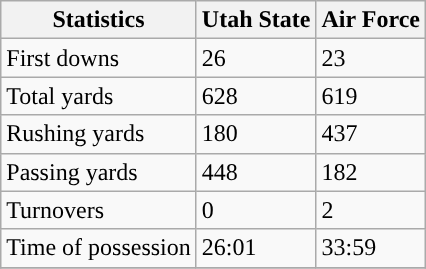<table class="wikitable">
<tr>
<th>Statistics</th>
<th>Utah State</th>
<th>Air Force</th>
</tr>
<tr>
<td>First downs</td>
<td>26</td>
<td>23</td>
</tr>
<tr>
<td>Total yards</td>
<td>628</td>
<td>619</td>
</tr>
<tr>
<td>Rushing yards</td>
<td>180</td>
<td>437</td>
</tr>
<tr>
<td>Passing yards</td>
<td>448</td>
<td>182</td>
</tr>
<tr>
<td>Turnovers</td>
<td>0</td>
<td>2</td>
</tr>
<tr>
<td>Time of possession</td>
<td>26:01</td>
<td>33:59</td>
</tr>
<tr>
</tr>
</table>
